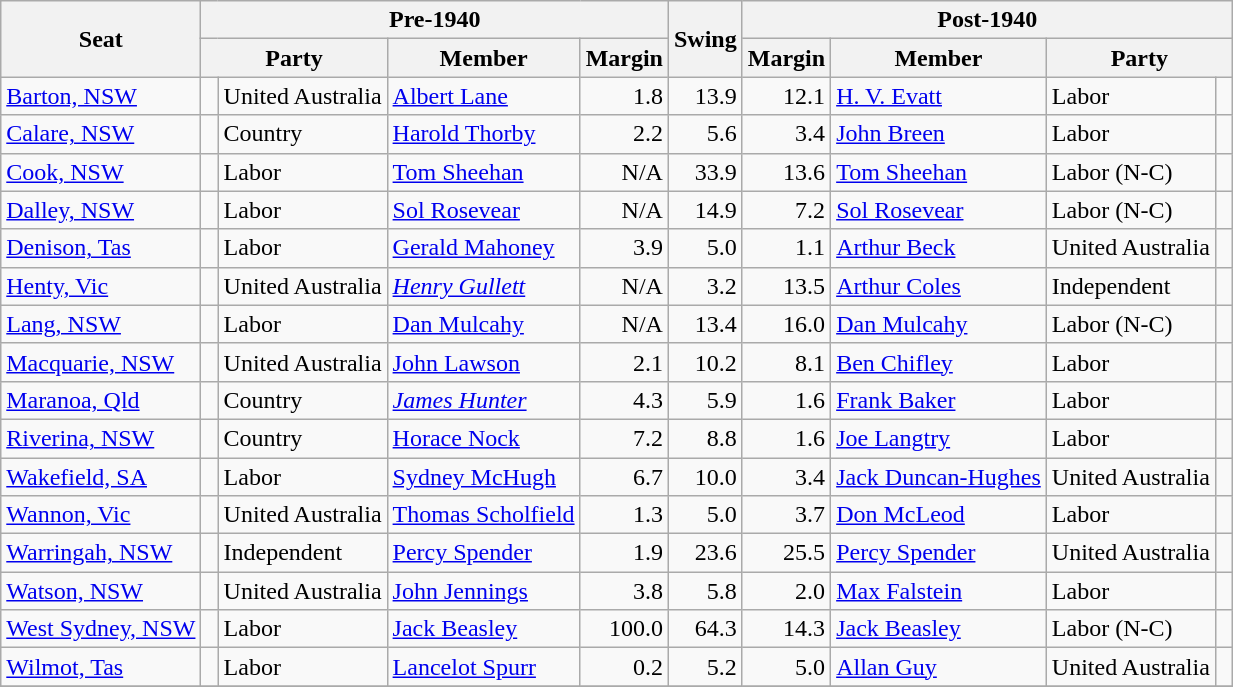<table class="wikitable">
<tr>
<th rowspan="2">Seat</th>
<th colspan="4">Pre-1940</th>
<th rowspan="2">Swing</th>
<th colspan="4">Post-1940</th>
</tr>
<tr>
<th colspan="2">Party</th>
<th>Member</th>
<th>Margin</th>
<th>Margin</th>
<th>Member</th>
<th colspan="2">Party</th>
</tr>
<tr>
<td><a href='#'>Barton, NSW</a></td>
<td> </td>
<td>United Australia</td>
<td><a href='#'>Albert Lane</a></td>
<td style="text-align:right;">1.8</td>
<td style="text-align:right;">13.9</td>
<td style="text-align:right;">12.1</td>
<td><a href='#'>H. V. Evatt</a></td>
<td>Labor</td>
<td> </td>
</tr>
<tr>
<td><a href='#'>Calare, NSW</a></td>
<td> </td>
<td>Country</td>
<td><a href='#'>Harold Thorby</a></td>
<td style="text-align:right;">2.2</td>
<td style="text-align:right;">5.6</td>
<td style="text-align:right;">3.4</td>
<td><a href='#'>John Breen</a></td>
<td>Labor</td>
<td> </td>
</tr>
<tr>
<td><a href='#'>Cook, NSW</a></td>
<td> </td>
<td>Labor</td>
<td><a href='#'>Tom Sheehan</a></td>
<td style="text-align:right;">N/A</td>
<td style="text-align:right;">33.9</td>
<td style="text-align:right;">13.6</td>
<td><a href='#'>Tom Sheehan</a></td>
<td>Labor (N-C)</td>
<td> </td>
</tr>
<tr>
<td><a href='#'>Dalley, NSW</a></td>
<td> </td>
<td>Labor</td>
<td><a href='#'>Sol Rosevear</a></td>
<td style="text-align:right;">N/A</td>
<td style="text-align:right;">14.9</td>
<td style="text-align:right;">7.2</td>
<td><a href='#'>Sol Rosevear</a></td>
<td>Labor (N-C)</td>
<td> </td>
</tr>
<tr>
<td><a href='#'>Denison, Tas</a></td>
<td> </td>
<td>Labor</td>
<td><a href='#'>Gerald Mahoney</a></td>
<td style="text-align:right;">3.9</td>
<td style="text-align:right;">5.0</td>
<td style="text-align:right;">1.1</td>
<td><a href='#'>Arthur Beck</a></td>
<td>United Australia</td>
<td> </td>
</tr>
<tr>
<td><a href='#'>Henty, Vic</a></td>
<td> </td>
<td>United Australia</td>
<td><em><a href='#'>Henry Gullett</a></em></td>
<td style="text-align:right;">N/A</td>
<td style="text-align:right;">3.2</td>
<td style="text-align:right;">13.5</td>
<td><a href='#'>Arthur Coles</a></td>
<td>Independent</td>
<td> </td>
</tr>
<tr>
<td><a href='#'>Lang, NSW</a></td>
<td> </td>
<td>Labor</td>
<td><a href='#'>Dan Mulcahy</a></td>
<td style="text-align:right;">N/A</td>
<td style="text-align:right;">13.4</td>
<td style="text-align:right;">16.0</td>
<td><a href='#'>Dan Mulcahy</a></td>
<td>Labor (N-C)</td>
<td> </td>
</tr>
<tr>
<td><a href='#'>Macquarie, NSW</a></td>
<td> </td>
<td>United Australia</td>
<td><a href='#'>John Lawson</a></td>
<td style="text-align:right;">2.1</td>
<td style="text-align:right;">10.2</td>
<td style="text-align:right;">8.1</td>
<td><a href='#'>Ben Chifley</a></td>
<td>Labor</td>
<td> </td>
</tr>
<tr>
<td><a href='#'>Maranoa, Qld</a></td>
<td> </td>
<td>Country</td>
<td><em><a href='#'>James Hunter</a></em></td>
<td style="text-align:right;">4.3</td>
<td style="text-align:right;">5.9</td>
<td style="text-align:right;">1.6</td>
<td><a href='#'>Frank Baker</a></td>
<td>Labor</td>
<td> </td>
</tr>
<tr>
<td><a href='#'>Riverina, NSW</a></td>
<td> </td>
<td>Country</td>
<td><a href='#'>Horace Nock</a></td>
<td style="text-align:right;">7.2</td>
<td style="text-align:right;">8.8</td>
<td style="text-align:right;">1.6</td>
<td><a href='#'>Joe Langtry</a></td>
<td>Labor</td>
<td> </td>
</tr>
<tr>
<td><a href='#'>Wakefield, SA</a></td>
<td> </td>
<td>Labor</td>
<td><a href='#'>Sydney McHugh</a></td>
<td style="text-align:right;">6.7</td>
<td style="text-align:right;">10.0</td>
<td style="text-align:right;">3.4</td>
<td><a href='#'>Jack Duncan-Hughes</a></td>
<td>United Australia</td>
<td> </td>
</tr>
<tr>
<td><a href='#'>Wannon, Vic</a></td>
<td> </td>
<td>United Australia</td>
<td><a href='#'>Thomas Scholfield</a></td>
<td style="text-align:right;">1.3</td>
<td style="text-align:right;">5.0</td>
<td style="text-align:right;">3.7</td>
<td><a href='#'>Don McLeod</a></td>
<td>Labor</td>
<td> </td>
</tr>
<tr>
<td><a href='#'>Warringah, NSW</a></td>
<td> </td>
<td>Independent</td>
<td><a href='#'>Percy Spender</a></td>
<td style="text-align:right;">1.9</td>
<td style="text-align:right;">23.6</td>
<td style="text-align:right;">25.5</td>
<td><a href='#'>Percy Spender</a></td>
<td>United Australia</td>
<td> </td>
</tr>
<tr>
<td><a href='#'>Watson, NSW</a></td>
<td> </td>
<td>United Australia</td>
<td><a href='#'>John Jennings</a></td>
<td style="text-align:right;">3.8</td>
<td style="text-align:right;">5.8</td>
<td style="text-align:right;">2.0</td>
<td><a href='#'>Max Falstein</a></td>
<td>Labor</td>
<td> </td>
</tr>
<tr>
<td><a href='#'>West Sydney, NSW</a></td>
<td> </td>
<td>Labor</td>
<td><a href='#'>Jack Beasley</a></td>
<td style="text-align:right;">100.0</td>
<td style="text-align:right;">64.3</td>
<td style="text-align:right;">14.3</td>
<td><a href='#'>Jack Beasley</a></td>
<td>Labor (N-C)</td>
<td> </td>
</tr>
<tr>
<td><a href='#'>Wilmot, Tas</a></td>
<td> </td>
<td>Labor</td>
<td><a href='#'>Lancelot Spurr</a></td>
<td style="text-align:right;">0.2</td>
<td style="text-align:right;">5.2</td>
<td style="text-align:right;">5.0</td>
<td><a href='#'>Allan Guy</a></td>
<td>United Australia</td>
<td> </td>
</tr>
<tr>
</tr>
</table>
